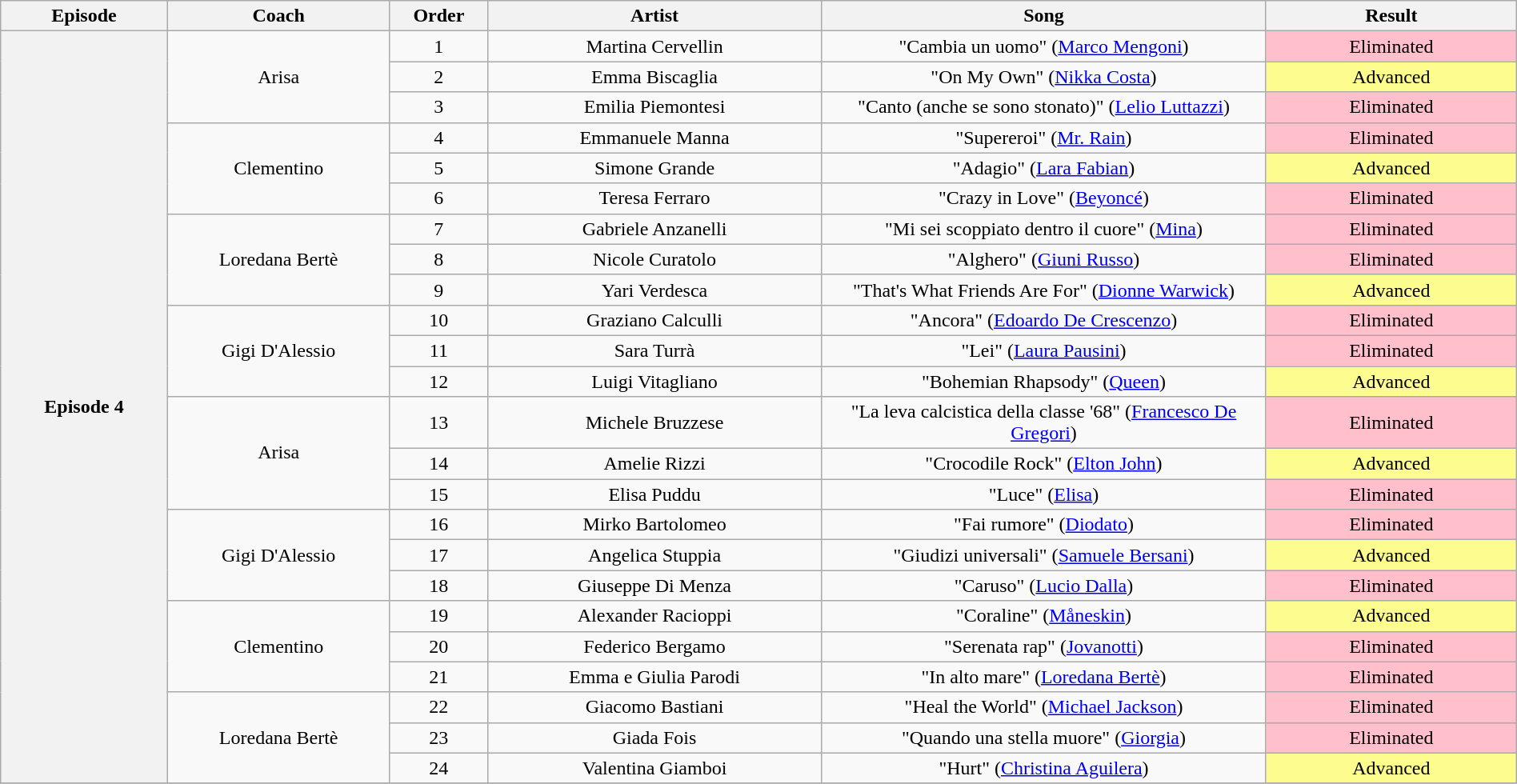<table class="wikitable" style="text-align: center; width:100%">
<tr>
<th style="width:06%">Episode</th>
<th style="width:08%">Coach</th>
<th style="width:03%">Order</th>
<th style="width:12%">Artist</th>
<th style="width:16%">Song</th>
<th style="width:09%">Result</th>
</tr>
<tr>
<th rowspan="24">Episode 4<br></th>
<td rowspan=3>Arisa</td>
<td>1</td>
<td>Martina Cervellin</td>
<td>"Cambia un uomo" (<a href='#'>Marco Mengoni</a>)</td>
<td style="background:pink">Eliminated</td>
</tr>
<tr>
<td>2</td>
<td>Emma Biscaglia</td>
<td>"On My Own" (<a href='#'>Nikka Costa</a>)</td>
<td style="background:#fdfc8f">Advanced</td>
</tr>
<tr>
<td>3</td>
<td>Emilia Piemontesi</td>
<td>"Canto (anche se sono stonato)" (<a href='#'>Lelio Luttazzi</a>)</td>
<td style="background:pink">Eliminated</td>
</tr>
<tr>
<td rowspan=3>Clementino</td>
<td>4</td>
<td>Emmanuele Manna</td>
<td>"Supereroi" (<a href='#'>Mr. Rain</a>)</td>
<td style="background:pink">Eliminated</td>
</tr>
<tr>
<td>5</td>
<td>Simone Grande</td>
<td>"Adagio" (<a href='#'>Lara Fabian</a>)</td>
<td style="background:#fdfc8f">Advanced</td>
</tr>
<tr>
<td>6</td>
<td>Teresa Ferraro</td>
<td>"Crazy in Love" (<a href='#'>Beyoncé</a>)</td>
<td style="background:pink">Eliminated</td>
</tr>
<tr>
<td rowspan=3>Loredana Bertè</td>
<td>7</td>
<td>Gabriele Anzanelli</td>
<td>"Mi sei scoppiato dentro il cuore" (<a href='#'>Mina</a>)</td>
<td style="background:pink">Eliminated</td>
</tr>
<tr>
<td>8</td>
<td>Nicole Curatolo</td>
<td>"Alghero" (<a href='#'>Giuni Russo</a>)</td>
<td style="background:pink">Eliminated</td>
</tr>
<tr>
<td>9</td>
<td>Yari Verdesca</td>
<td>"That's What Friends Are For" (<a href='#'>Dionne Warwick</a>)</td>
<td style="background:#fdfc8f">Advanced</td>
</tr>
<tr>
<td rowspan=3>Gigi D'Alessio</td>
<td>10</td>
<td>Graziano Calculli</td>
<td>"Ancora" (<a href='#'>Edoardo De Crescenzo</a>)</td>
<td style="background:pink">Eliminated</td>
</tr>
<tr>
<td>11</td>
<td>Sara Turrà</td>
<td>"Lei" (<a href='#'>Laura Pausini</a>)</td>
<td style="background:pink">Eliminated</td>
</tr>
<tr>
<td>12</td>
<td>Luigi Vitagliano</td>
<td>"Bohemian Rhapsody" (<a href='#'>Queen</a>)</td>
<td style="background:#fdfc8f">Advanced</td>
</tr>
<tr>
<td rowspan=3>Arisa</td>
<td>13</td>
<td>Michele Bruzzese</td>
<td>"La leva calcistica della classe '68" (<a href='#'>Francesco De Gregori</a>)</td>
<td style="background:pink">Eliminated</td>
</tr>
<tr>
<td>14</td>
<td>Amelie Rizzi</td>
<td>"Crocodile Rock" (<a href='#'>Elton John</a>)</td>
<td style="background:#fdfc8f">Advanced</td>
</tr>
<tr>
<td>15</td>
<td>Elisa Puddu</td>
<td>"Luce" (<a href='#'>Elisa</a>)</td>
<td style="background:pink">Eliminated</td>
</tr>
<tr>
<td rowspan=3>Gigi D'Alessio</td>
<td>16</td>
<td>Mirko Bartolomeo</td>
<td>"Fai rumore" (<a href='#'>Diodato</a>)</td>
<td style="background:pink">Eliminated</td>
</tr>
<tr>
<td>17</td>
<td>Angelica Stuppia</td>
<td>"Giudizi universali" (<a href='#'>Samuele Bersani</a>)</td>
<td style="background:#fdfc8f">Advanced</td>
</tr>
<tr>
<td>18</td>
<td>Giuseppe Di Menza</td>
<td>"Caruso" (<a href='#'>Lucio Dalla</a>)</td>
<td style="background:pink">Eliminated</td>
</tr>
<tr>
<td rowspan=3>Clementino</td>
<td>19</td>
<td>Alexander Racioppi</td>
<td>"Coraline" (<a href='#'>Måneskin</a>)</td>
<td style="background:#fdfc8f">Advanced</td>
</tr>
<tr>
<td>20</td>
<td>Federico Bergamo</td>
<td>"Serenata rap" (<a href='#'>Jovanotti</a>)</td>
<td style="background:pink">Eliminated</td>
</tr>
<tr>
<td>21</td>
<td>Emma e Giulia Parodi</td>
<td>"In alto mare" (<a href='#'>Loredana Bertè</a>)</td>
<td style="background:pink">Eliminated</td>
</tr>
<tr>
<td rowspan=3>Loredana Bertè</td>
<td>22</td>
<td>Giacomo Bastiani</td>
<td>"Heal the World" (<a href='#'>Michael Jackson</a>)</td>
<td style="background:pink">Eliminated</td>
</tr>
<tr>
<td>23</td>
<td>Giada Fois</td>
<td>"Quando una stella muore" (<a href='#'>Giorgia</a>)</td>
<td style="background:pink">Eliminated</td>
</tr>
<tr>
<td>24</td>
<td>Valentina Giamboi</td>
<td>"Hurt" (<a href='#'>Christina Aguilera</a>)</td>
<td style="background:#fdfc8f">Advanced</td>
</tr>
<tr>
</tr>
</table>
